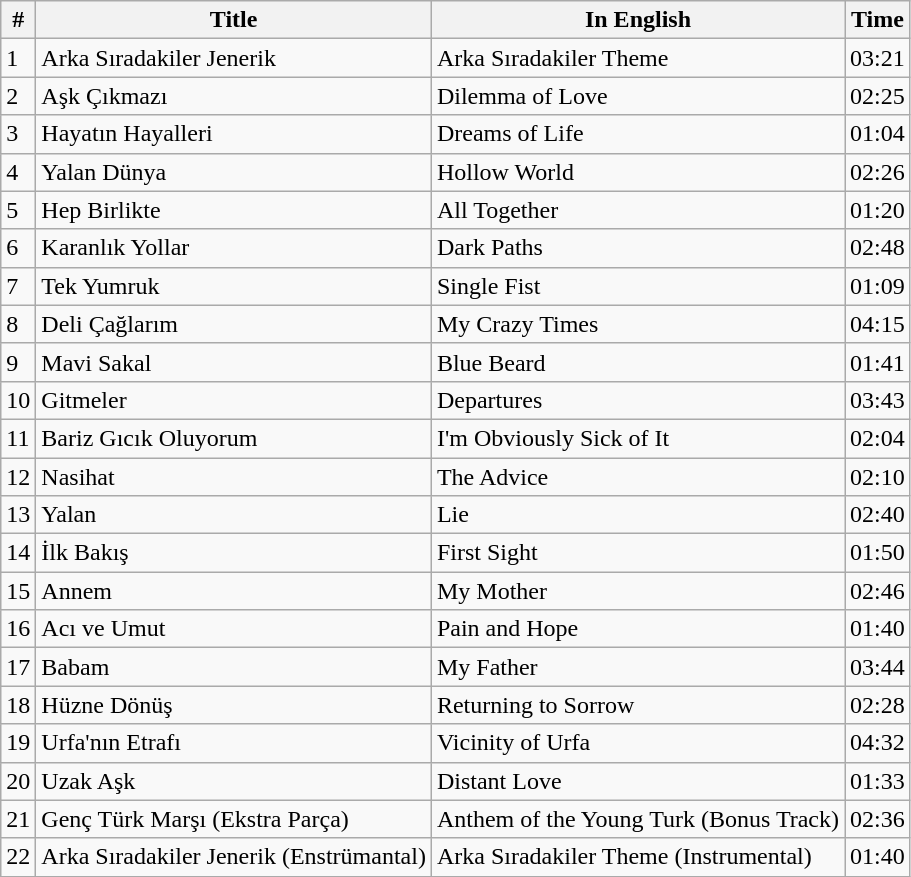<table class="wikitable">
<tr>
<th align="center">#</th>
<th align="center">Title</th>
<th align="center">In English</th>
<th align="center">Time</th>
</tr>
<tr>
<td>1</td>
<td>Arka Sıradakiler Jenerik</td>
<td>Arka Sıradakiler Theme</td>
<td>03:21</td>
</tr>
<tr>
<td>2</td>
<td>Aşk Çıkmazı</td>
<td>Dilemma of Love</td>
<td>02:25</td>
</tr>
<tr>
<td>3</td>
<td>Hayatın Hayalleri</td>
<td>Dreams of Life</td>
<td>01:04</td>
</tr>
<tr>
<td>4</td>
<td>Yalan Dünya</td>
<td>Hollow World</td>
<td>02:26</td>
</tr>
<tr>
<td>5</td>
<td>Hep Birlikte</td>
<td>All Together</td>
<td>01:20</td>
</tr>
<tr>
<td>6</td>
<td>Karanlık Yollar</td>
<td>Dark Paths</td>
<td>02:48</td>
</tr>
<tr>
<td>7</td>
<td>Tek Yumruk</td>
<td>Single Fist</td>
<td>01:09</td>
</tr>
<tr>
<td>8</td>
<td>Deli Çağlarım</td>
<td>My Crazy Times</td>
<td>04:15</td>
</tr>
<tr>
<td>9</td>
<td>Mavi Sakal</td>
<td>Blue Beard</td>
<td>01:41</td>
</tr>
<tr>
<td>10</td>
<td>Gitmeler</td>
<td>Departures</td>
<td>03:43</td>
</tr>
<tr>
<td>11</td>
<td>Bariz Gıcık Oluyorum</td>
<td>I'm Obviously Sick of It</td>
<td>02:04</td>
</tr>
<tr>
<td>12</td>
<td>Nasihat</td>
<td>The Advice</td>
<td>02:10</td>
</tr>
<tr>
<td>13</td>
<td>Yalan</td>
<td>Lie</td>
<td>02:40</td>
</tr>
<tr>
<td>14</td>
<td>İlk Bakış</td>
<td>First Sight</td>
<td>01:50</td>
</tr>
<tr>
<td>15</td>
<td>Annem</td>
<td>My Mother</td>
<td>02:46</td>
</tr>
<tr>
<td>16</td>
<td>Acı ve Umut</td>
<td>Pain and Hope</td>
<td>01:40</td>
</tr>
<tr>
<td>17</td>
<td>Babam</td>
<td>My Father</td>
<td>03:44</td>
</tr>
<tr>
<td>18</td>
<td>Hüzne Dönüş</td>
<td>Returning to Sorrow</td>
<td>02:28</td>
</tr>
<tr>
<td>19</td>
<td>Urfa'nın Etrafı</td>
<td>Vicinity of Urfa</td>
<td>04:32</td>
</tr>
<tr>
<td>20</td>
<td>Uzak Aşk</td>
<td>Distant Love</td>
<td>01:33</td>
</tr>
<tr>
<td>21</td>
<td>Genç Türk Marşı (Ekstra Parça)</td>
<td>Anthem of the Young Turk (Bonus Track)</td>
<td>02:36</td>
</tr>
<tr>
<td>22</td>
<td>Arka Sıradakiler Jenerik (Enstrümantal)</td>
<td>Arka Sıradakiler Theme (Instrumental)</td>
<td>01:40</td>
</tr>
</table>
